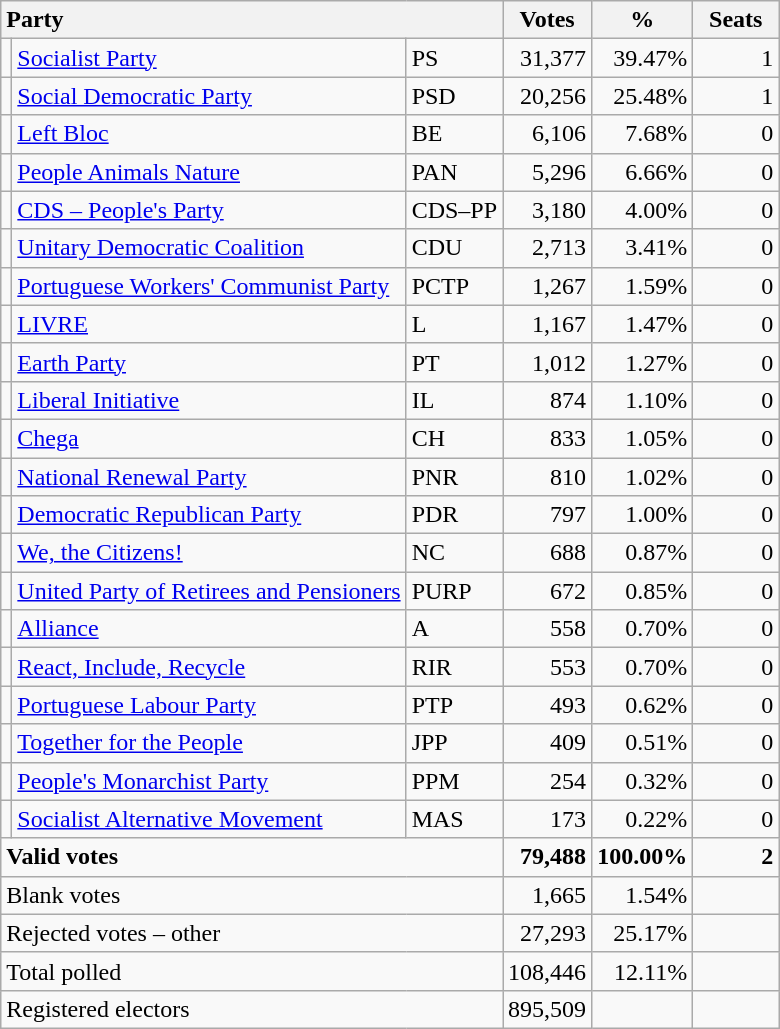<table class="wikitable" border="1" style="text-align:right;">
<tr>
<th style="text-align:left;" colspan=3>Party</th>
<th align=center width="50">Votes</th>
<th align=center width="50">%</th>
<th align=center width="50">Seats</th>
</tr>
<tr>
<td></td>
<td align=left><a href='#'>Socialist Party</a></td>
<td align=left>PS</td>
<td>31,377</td>
<td>39.47%</td>
<td>1</td>
</tr>
<tr>
<td></td>
<td align=left><a href='#'>Social Democratic Party</a></td>
<td align=left>PSD</td>
<td>20,256</td>
<td>25.48%</td>
<td>1</td>
</tr>
<tr>
<td></td>
<td align=left><a href='#'>Left Bloc</a></td>
<td align=left>BE</td>
<td>6,106</td>
<td>7.68%</td>
<td>0</td>
</tr>
<tr>
<td></td>
<td align=left><a href='#'>People Animals Nature</a></td>
<td align=left>PAN</td>
<td>5,296</td>
<td>6.66%</td>
<td>0</td>
</tr>
<tr>
<td></td>
<td align=left><a href='#'>CDS – People's Party</a></td>
<td align=left style="white-space: nowrap;">CDS–PP</td>
<td>3,180</td>
<td>4.00%</td>
<td>0</td>
</tr>
<tr>
<td></td>
<td align=left style="white-space: nowrap;"><a href='#'>Unitary Democratic Coalition</a></td>
<td align=left>CDU</td>
<td>2,713</td>
<td>3.41%</td>
<td>0</td>
</tr>
<tr>
<td></td>
<td align=left><a href='#'>Portuguese Workers' Communist Party</a></td>
<td align=left>PCTP</td>
<td>1,267</td>
<td>1.59%</td>
<td>0</td>
</tr>
<tr>
<td></td>
<td align=left><a href='#'>LIVRE</a></td>
<td align=left>L</td>
<td>1,167</td>
<td>1.47%</td>
<td>0</td>
</tr>
<tr>
<td></td>
<td align=left><a href='#'>Earth Party</a></td>
<td align=left>PT</td>
<td>1,012</td>
<td>1.27%</td>
<td>0</td>
</tr>
<tr>
<td></td>
<td align=left><a href='#'>Liberal Initiative</a></td>
<td align=left>IL</td>
<td>874</td>
<td>1.10%</td>
<td>0</td>
</tr>
<tr>
<td></td>
<td align=left><a href='#'>Chega</a></td>
<td align=left>CH</td>
<td>833</td>
<td>1.05%</td>
<td>0</td>
</tr>
<tr>
<td></td>
<td align=left><a href='#'>National Renewal Party</a></td>
<td align=left>PNR</td>
<td>810</td>
<td>1.02%</td>
<td>0</td>
</tr>
<tr>
<td></td>
<td align=left><a href='#'>Democratic Republican Party</a></td>
<td align=left>PDR</td>
<td>797</td>
<td>1.00%</td>
<td>0</td>
</tr>
<tr>
<td></td>
<td align=left><a href='#'>We, the Citizens!</a></td>
<td align=left>NC</td>
<td>688</td>
<td>0.87%</td>
<td>0</td>
</tr>
<tr>
<td></td>
<td align=left><a href='#'>United Party of Retirees and Pensioners</a></td>
<td align=left>PURP</td>
<td>672</td>
<td>0.85%</td>
<td>0</td>
</tr>
<tr>
<td></td>
<td align=left><a href='#'>Alliance</a></td>
<td align=left>A</td>
<td>558</td>
<td>0.70%</td>
<td>0</td>
</tr>
<tr>
<td></td>
<td align=left><a href='#'>React, Include, Recycle</a></td>
<td align=left>RIR</td>
<td>553</td>
<td>0.70%</td>
<td>0</td>
</tr>
<tr>
<td></td>
<td align=left><a href='#'>Portuguese Labour Party</a></td>
<td align=left>PTP</td>
<td>493</td>
<td>0.62%</td>
<td>0</td>
</tr>
<tr>
<td></td>
<td align=left><a href='#'>Together for the People</a></td>
<td align=left>JPP</td>
<td>409</td>
<td>0.51%</td>
<td>0</td>
</tr>
<tr>
<td></td>
<td align=left><a href='#'>People's Monarchist Party</a></td>
<td align=left>PPM</td>
<td>254</td>
<td>0.32%</td>
<td>0</td>
</tr>
<tr>
<td></td>
<td align=left><a href='#'>Socialist Alternative Movement</a></td>
<td align=left>MAS</td>
<td>173</td>
<td>0.22%</td>
<td>0</td>
</tr>
<tr style="font-weight:bold">
<td align=left colspan=3>Valid votes</td>
<td>79,488</td>
<td>100.00%</td>
<td>2</td>
</tr>
<tr>
<td align=left colspan=3>Blank votes</td>
<td>1,665</td>
<td>1.54%</td>
<td></td>
</tr>
<tr>
<td align=left colspan=3>Rejected votes – other</td>
<td>27,293</td>
<td>25.17%</td>
<td></td>
</tr>
<tr>
<td align=left colspan=3>Total polled</td>
<td>108,446</td>
<td>12.11%</td>
<td></td>
</tr>
<tr>
<td align=left colspan=3>Registered electors</td>
<td>895,509</td>
<td></td>
<td></td>
</tr>
</table>
